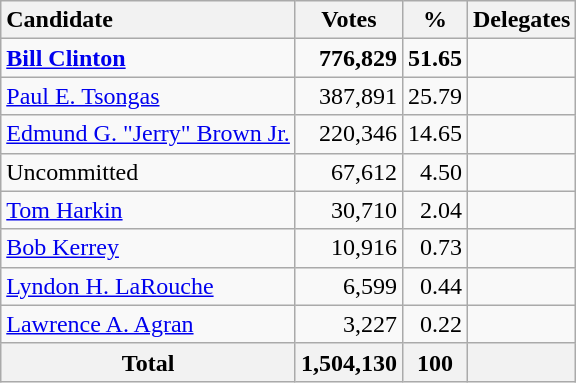<table class="wikitable sortable plainrowheaders" style="text-align:right;">
<tr>
<th style="text-align:left;">Candidate</th>
<th>Votes</th>
<th>%</th>
<th>Delegates</th>
</tr>
<tr>
<td style="text-align:left;"><strong><a href='#'>Bill Clinton</a></strong></td>
<td><strong>776,829</strong></td>
<td><strong>51.65</strong></td>
<td style="text-align:center;"></td>
</tr>
<tr>
<td style="text-align:left;"><a href='#'>Paul E. Tsongas</a></td>
<td>387,891</td>
<td>25.79</td>
<td style="text-align:center;"></td>
</tr>
<tr>
<td style="text-align:left;"><a href='#'>Edmund G. "Jerry" Brown Jr.</a></td>
<td>220,346</td>
<td>14.65</td>
<td style="text-align:center;"></td>
</tr>
<tr>
<td style="text-align:left;">Uncommitted</td>
<td>67,612</td>
<td>4.50</td>
<td style="text-align:center;"></td>
</tr>
<tr>
<td style="text-align:left;"><a href='#'>Tom Harkin</a> </td>
<td>30,710</td>
<td>2.04</td>
<td style="text-align:center;"></td>
</tr>
<tr>
<td style="text-align:left;"><a href='#'>Bob Kerrey</a> </td>
<td>10,916</td>
<td>0.73</td>
<td style="text-align:center;"></td>
</tr>
<tr>
<td style="text-align:left;"><a href='#'>Lyndon H. LaRouche</a></td>
<td>6,599</td>
<td>0.44</td>
<td style="text-align:center;"></td>
</tr>
<tr>
<td style="text-align:left;"><a href='#'>Lawrence A. Agran</a></td>
<td>3,227</td>
<td>0.22</td>
<td style="text-align:center;"></td>
</tr>
<tr class="sortbottom">
<th>Total</th>
<th>1,504,130</th>
<th>100</th>
<th></th>
</tr>
</table>
